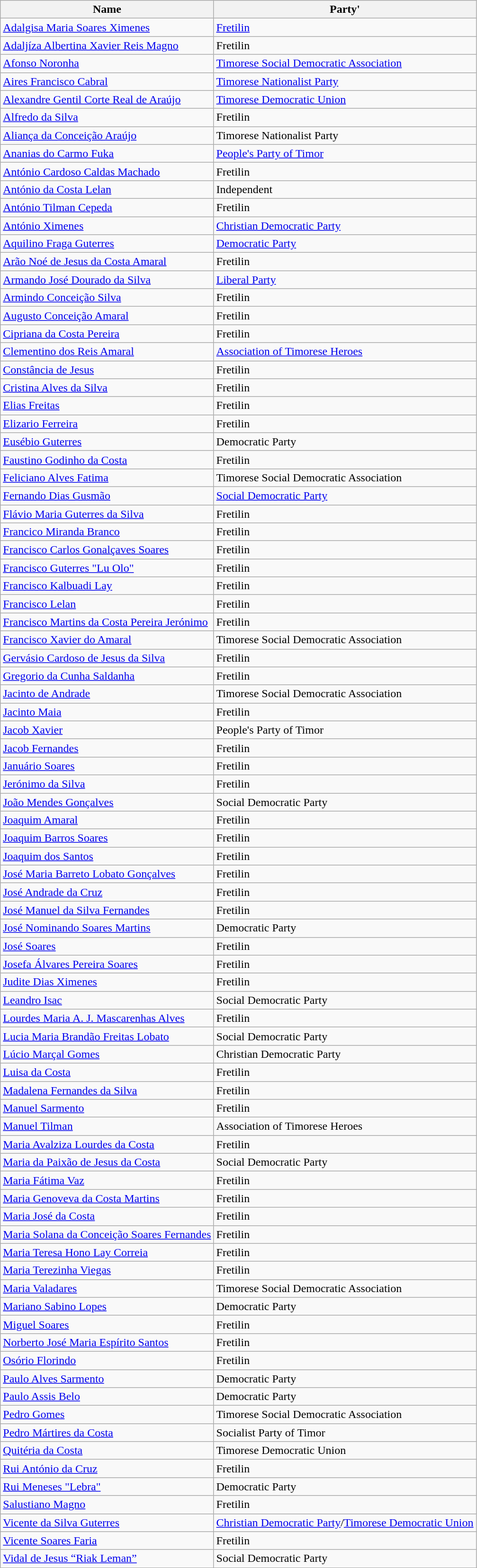<table class="wikitable">
<tr>
<th>Name</th>
<th>Party'</th>
</tr>
<tr>
<td><a href='#'>Adalgisa Maria Soares Ximenes</a></td>
<td><a href='#'>Fretilin</a></td>
</tr>
<tr>
<td><a href='#'>Adaljíza Albertina Xavier Reis Magno</a></td>
<td>Fretilin</td>
</tr>
<tr>
<td><a href='#'>Afonso Noronha</a></td>
<td><a href='#'>Timorese Social Democratic Association</a></td>
</tr>
<tr>
<td><a href='#'>Aires Francisco Cabral</a></td>
<td><a href='#'>Timorese Nationalist Party</a></td>
</tr>
<tr>
<td><a href='#'>Alexandre Gentil Corte Real de Araújo</a></td>
<td><a href='#'>Timorese Democratic Union</a></td>
</tr>
<tr>
<td><a href='#'>Alfredo da Silva</a></td>
<td>Fretilin</td>
</tr>
<tr>
<td><a href='#'>Aliança da Conceição Araújo</a></td>
<td>Timorese Nationalist Party</td>
</tr>
<tr>
<td><a href='#'>Ananias do Carmo Fuka</a></td>
<td><a href='#'>People's Party of Timor</a></td>
</tr>
<tr>
<td><a href='#'>António Cardoso Caldas Machado</a></td>
<td>Fretilin</td>
</tr>
<tr>
<td><a href='#'>António da Costa Lelan</a></td>
<td>Independent</td>
</tr>
<tr>
<td><a href='#'>António Tilman Cepeda</a></td>
<td>Fretilin</td>
</tr>
<tr>
<td><a href='#'>António Ximenes</a></td>
<td><a href='#'>Christian Democratic Party</a></td>
</tr>
<tr>
<td><a href='#'>Aquilino Fraga Guterres</a></td>
<td><a href='#'>Democratic Party</a></td>
</tr>
<tr>
<td><a href='#'>Arão Noé de Jesus da Costa Amaral</a></td>
<td>Fretilin</td>
</tr>
<tr>
<td><a href='#'>Armando José Dourado da Silva</a></td>
<td><a href='#'>Liberal Party</a></td>
</tr>
<tr>
<td><a href='#'>Armindo Conceição Silva</a></td>
<td>Fretilin</td>
</tr>
<tr>
<td><a href='#'>Augusto Conceição Amaral</a></td>
<td>Fretilin</td>
</tr>
<tr>
<td><a href='#'>Cipriana da Costa Pereira</a></td>
<td>Fretilin</td>
</tr>
<tr>
<td><a href='#'>Clementino dos Reis Amaral</a></td>
<td><a href='#'>Association of Timorese Heroes</a></td>
</tr>
<tr>
<td><a href='#'>Constância de Jesus</a></td>
<td>Fretilin</td>
</tr>
<tr>
<td><a href='#'>Cristina Alves da Silva</a></td>
<td>Fretilin</td>
</tr>
<tr>
<td><a href='#'>Elias Freitas</a></td>
<td>Fretilin</td>
</tr>
<tr>
<td><a href='#'>Elizario Ferreira</a></td>
<td>Fretilin</td>
</tr>
<tr>
<td><a href='#'>Eusébio Guterres</a></td>
<td>Democratic Party</td>
</tr>
<tr>
<td><a href='#'>Faustino Godinho da Costa</a></td>
<td>Fretilin</td>
</tr>
<tr>
<td><a href='#'>Feliciano Alves Fatima</a></td>
<td>Timorese Social Democratic Association</td>
</tr>
<tr>
<td><a href='#'>Fernando Dias Gusmão</a></td>
<td><a href='#'>Social Democratic Party</a></td>
</tr>
<tr>
<td><a href='#'>Flávio Maria Guterres da Silva</a></td>
<td>Fretilin</td>
</tr>
<tr>
<td><a href='#'>Francico Miranda Branco</a></td>
<td>Fretilin</td>
</tr>
<tr>
<td><a href='#'>Francisco Carlos Gonalçaves Soares</a></td>
<td>Fretilin</td>
</tr>
<tr>
<td><a href='#'>Francisco Guterres "Lu Olo"</a></td>
<td>Fretilin</td>
</tr>
<tr>
<td><a href='#'>Francisco Kalbuadi Lay</a></td>
<td>Fretilin</td>
</tr>
<tr>
<td><a href='#'>Francisco Lelan</a></td>
<td>Fretilin</td>
</tr>
<tr>
<td><a href='#'>Francisco Martins da Costa Pereira Jerónimo</a></td>
<td>Fretilin</td>
</tr>
<tr>
<td><a href='#'>Francisco Xavier do Amaral</a></td>
<td>Timorese Social Democratic Association</td>
</tr>
<tr>
<td><a href='#'>Gervásio Cardoso de Jesus da Silva</a></td>
<td>Fretilin</td>
</tr>
<tr>
<td><a href='#'>Gregorio da Cunha Saldanha</a></td>
<td>Fretilin</td>
</tr>
<tr>
<td><a href='#'>Jacinto de Andrade</a></td>
<td>Timorese Social Democratic Association</td>
</tr>
<tr>
<td><a href='#'>Jacinto Maia</a></td>
<td>Fretilin</td>
</tr>
<tr>
<td><a href='#'>Jacob Xavier</a></td>
<td>People's Party of Timor</td>
</tr>
<tr>
<td><a href='#'>Jacob Fernandes</a></td>
<td>Fretilin</td>
</tr>
<tr>
<td><a href='#'>Januário Soares</a></td>
<td>Fretilin</td>
</tr>
<tr>
<td><a href='#'>Jerónimo da Silva</a></td>
<td>Fretilin</td>
</tr>
<tr>
<td><a href='#'>João Mendes Gonçalves</a></td>
<td>Social Democratic Party</td>
</tr>
<tr>
<td><a href='#'>Joaquim Amaral</a></td>
<td>Fretilin</td>
</tr>
<tr>
<td><a href='#'>Joaquim Barros Soares</a></td>
<td>Fretilin</td>
</tr>
<tr>
<td><a href='#'>Joaquim dos Santos</a></td>
<td>Fretilin</td>
</tr>
<tr>
<td><a href='#'>José Maria Barreto Lobato Gonçalves</a></td>
<td>Fretilin</td>
</tr>
<tr>
<td><a href='#'>José Andrade da Cruz</a></td>
<td>Fretilin</td>
</tr>
<tr>
<td><a href='#'>José Manuel da Silva Fernandes</a></td>
<td>Fretilin</td>
</tr>
<tr>
<td><a href='#'>José Nominando Soares Martins</a></td>
<td>Democratic Party</td>
</tr>
<tr>
<td><a href='#'>José Soares</a></td>
<td>Fretilin</td>
</tr>
<tr>
<td><a href='#'>Josefa Álvares Pereira Soares</a></td>
<td>Fretilin</td>
</tr>
<tr>
<td><a href='#'>Judite Dias Ximenes</a></td>
<td>Fretilin</td>
</tr>
<tr>
<td><a href='#'>Leandro Isac</a></td>
<td>Social Democratic Party</td>
</tr>
<tr>
<td><a href='#'>Lourdes Maria A. J. Mascarenhas Alves</a></td>
<td>Fretilin</td>
</tr>
<tr>
<td><a href='#'>Lucia Maria Brandão Freitas Lobato</a></td>
<td>Social Democratic Party</td>
</tr>
<tr>
<td><a href='#'>Lúcio Marçal Gomes</a></td>
<td>Christian Democratic Party</td>
</tr>
<tr>
<td><a href='#'>Luisa da Costa</a></td>
<td>Fretilin</td>
</tr>
<tr>
<td><a href='#'>Madalena Fernandes da Silva</a></td>
<td>Fretilin</td>
</tr>
<tr>
<td><a href='#'>Manuel Sarmento</a></td>
<td>Fretilin</td>
</tr>
<tr>
<td><a href='#'>Manuel Tilman</a></td>
<td>Association of Timorese Heroes</td>
</tr>
<tr>
<td><a href='#'>Maria Avalziza Lourdes da Costa</a></td>
<td>Fretilin</td>
</tr>
<tr>
<td><a href='#'>Maria da Paixão de Jesus da Costa</a></td>
<td>Social Democratic Party</td>
</tr>
<tr>
<td><a href='#'>Maria Fátima Vaz</a></td>
<td>Fretilin</td>
</tr>
<tr>
<td><a href='#'>Maria Genoveva da Costa Martins</a></td>
<td>Fretilin</td>
</tr>
<tr>
<td><a href='#'>Maria José da Costa</a></td>
<td>Fretilin</td>
</tr>
<tr>
<td><a href='#'>Maria Solana da Conceição Soares Fernandes</a></td>
<td>Fretilin</td>
</tr>
<tr>
<td><a href='#'>Maria Teresa Hono Lay Correia</a></td>
<td>Fretilin</td>
</tr>
<tr>
<td><a href='#'>Maria Terezinha Viegas</a></td>
<td>Fretilin</td>
</tr>
<tr>
<td><a href='#'>Maria Valadares</a></td>
<td>Timorese Social Democratic Association</td>
</tr>
<tr>
<td><a href='#'>Mariano Sabino Lopes</a></td>
<td>Democratic Party</td>
</tr>
<tr>
<td><a href='#'>Miguel Soares</a></td>
<td>Fretilin</td>
</tr>
<tr>
<td><a href='#'>Norberto José Maria Espírito Santos</a></td>
<td>Fretilin</td>
</tr>
<tr>
<td><a href='#'>Osório Florindo</a></td>
<td>Fretilin</td>
</tr>
<tr>
<td><a href='#'>Paulo Alves Sarmento</a></td>
<td>Democratic Party</td>
</tr>
<tr>
<td><a href='#'>Paulo Assis Belo</a></td>
<td>Democratic Party</td>
</tr>
<tr>
<td><a href='#'>Pedro Gomes</a></td>
<td>Timorese Social Democratic Association</td>
</tr>
<tr>
<td><a href='#'>Pedro Mártires da Costa</a></td>
<td>Socialist Party of Timor</td>
</tr>
<tr>
<td><a href='#'>Quitéria da Costa</a></td>
<td>Timorese Democratic Union</td>
</tr>
<tr>
<td><a href='#'>Rui António da Cruz</a></td>
<td>Fretilin</td>
</tr>
<tr>
<td><a href='#'>Rui Meneses "Lebra"</a></td>
<td>Democratic Party</td>
</tr>
<tr>
<td><a href='#'>Salustiano Magno</a></td>
<td>Fretilin</td>
</tr>
<tr>
<td><a href='#'>Vicente da Silva Guterres</a></td>
<td><a href='#'>Christian Democratic Party</a>/<a href='#'>Timorese Democratic Union</a></td>
</tr>
<tr>
<td><a href='#'>Vicente Soares Faria</a></td>
<td>Fretilin</td>
</tr>
<tr>
<td><a href='#'>Vidal de Jesus “Riak Leman”</a></td>
<td>Social Democratic Party</td>
</tr>
<tr>
</tr>
</table>
